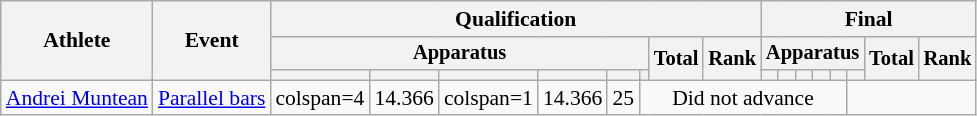<table class="wikitable" style="font-size:90%">
<tr>
<th rowspan=3>Athlete</th>
<th rowspan=3>Event</th>
<th colspan =8>Qualification</th>
<th colspan =8>Final</th>
</tr>
<tr style="font-size:95%">
<th colspan=6>Apparatus</th>
<th rowspan=2>Total</th>
<th rowspan=2>Rank</th>
<th colspan=6>Apparatus</th>
<th rowspan=2>Total</th>
<th rowspan=2>Rank</th>
</tr>
<tr style="font-size:95%">
<th></th>
<th></th>
<th></th>
<th></th>
<th></th>
<th></th>
<th></th>
<th></th>
<th></th>
<th></th>
<th></th>
<th></th>
</tr>
<tr align=center>
<td align=left><a href='#'>Andrei Muntean</a></td>
<td align=left><a href='#'>Parallel bars</a></td>
<td>colspan=4 </td>
<td>14.366</td>
<td>colspan=1 </td>
<td>14.366</td>
<td>25</td>
<td colspan=8>Did not advance</td>
</tr>
</table>
